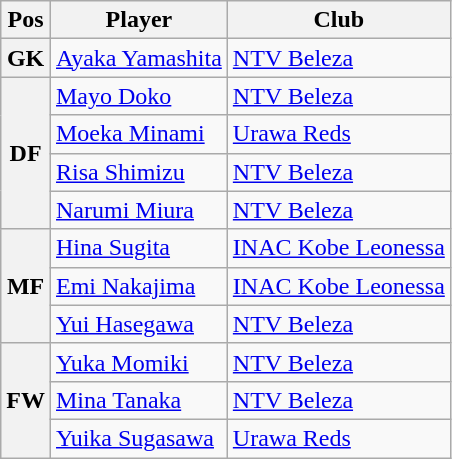<table class="wikitable">
<tr>
<th>Pos</th>
<th>Player</th>
<th>Club</th>
</tr>
<tr>
<th rowspan=1>GK</th>
<td> <a href='#'>Ayaka Yamashita</a></td>
<td><a href='#'>NTV Beleza</a></td>
</tr>
<tr>
<th rowspan=4>DF</th>
<td> <a href='#'>Mayo Doko</a></td>
<td><a href='#'>NTV Beleza</a></td>
</tr>
<tr>
<td> <a href='#'>Moeka Minami</a></td>
<td><a href='#'>Urawa Reds</a></td>
</tr>
<tr>
<td> <a href='#'>Risa Shimizu</a></td>
<td><a href='#'>NTV Beleza</a></td>
</tr>
<tr>
<td> <a href='#'>Narumi Miura</a></td>
<td><a href='#'>NTV Beleza</a></td>
</tr>
<tr>
<th rowspan=3>MF</th>
<td> <a href='#'>Hina Sugita</a></td>
<td><a href='#'>INAC Kobe Leonessa</a></td>
</tr>
<tr>
<td> <a href='#'>Emi Nakajima</a></td>
<td><a href='#'>INAC Kobe Leonessa</a></td>
</tr>
<tr>
<td> <a href='#'>Yui Hasegawa</a></td>
<td><a href='#'>NTV Beleza</a></td>
</tr>
<tr>
<th rowspan=3>FW</th>
<td> <a href='#'>Yuka Momiki</a></td>
<td><a href='#'>NTV Beleza</a></td>
</tr>
<tr>
<td> <a href='#'>Mina Tanaka</a></td>
<td><a href='#'>NTV Beleza</a></td>
</tr>
<tr>
<td> <a href='#'>Yuika Sugasawa</a></td>
<td><a href='#'>Urawa Reds</a></td>
</tr>
</table>
